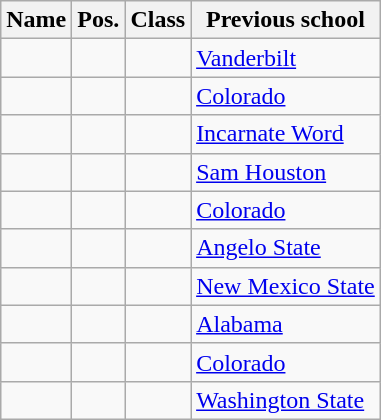<table class="wikitable sortable">
<tr>
<th>Name</th>
<th>Pos.</th>
<th>Class</th>
<th>Previous school</th>
</tr>
<tr>
<td></td>
<td></td>
<td></td>
<td><a href='#'>Vanderbilt</a></td>
</tr>
<tr>
<td></td>
<td></td>
<td></td>
<td><a href='#'>Colorado</a></td>
</tr>
<tr>
<td></td>
<td></td>
<td></td>
<td><a href='#'>Incarnate Word</a></td>
</tr>
<tr>
<td></td>
<td></td>
<td></td>
<td><a href='#'>Sam Houston</a></td>
</tr>
<tr>
<td></td>
<td></td>
<td></td>
<td><a href='#'>Colorado</a></td>
</tr>
<tr>
<td></td>
<td></td>
<td></td>
<td><a href='#'>Angelo State</a></td>
</tr>
<tr>
<td></td>
<td></td>
<td></td>
<td><a href='#'>New Mexico State</a></td>
</tr>
<tr>
<td></td>
<td></td>
<td></td>
<td><a href='#'>Alabama</a></td>
</tr>
<tr>
<td></td>
<td></td>
<td></td>
<td><a href='#'>Colorado</a></td>
</tr>
<tr>
<td></td>
<td></td>
<td></td>
<td><a href='#'>Washington State</a></td>
</tr>
</table>
